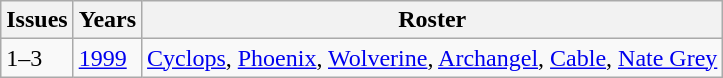<table class="wikitable">
<tr>
<th>Issues</th>
<th>Years</th>
<th>Roster</th>
</tr>
<tr>
<td>1–3</td>
<td><a href='#'>1999</a></td>
<td><a href='#'>Cyclops</a>, <a href='#'>Phoenix</a>, <a href='#'>Wolverine</a>, <a href='#'>Archangel</a>, <a href='#'>Cable</a>, <a href='#'>Nate Grey</a></td>
</tr>
</table>
